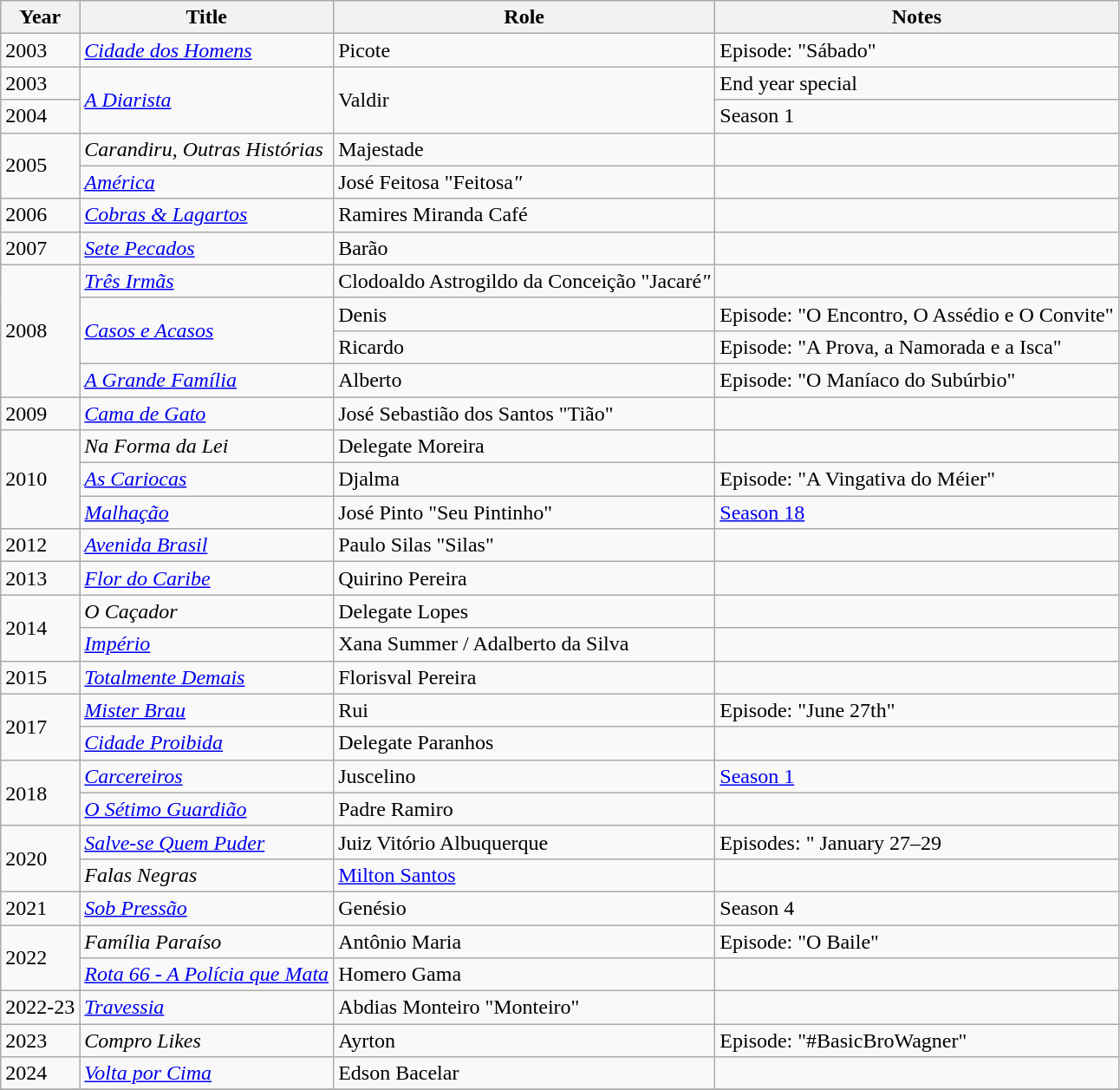<table class="wikitable">
<tr>
<th>Year</th>
<th>Title</th>
<th>Role</th>
<th>Notes</th>
</tr>
<tr>
<td>2003</td>
<td><em><a href='#'>Cidade dos Homens</a></em></td>
<td>Picote</td>
<td>Episode: "Sábado"</td>
</tr>
<tr>
<td>2003</td>
<td rowspan="2"><em><a href='#'>A Diarista</a></em></td>
<td rowspan="2">Valdir</td>
<td>End year special</td>
</tr>
<tr>
<td>2004</td>
<td>Season 1</td>
</tr>
<tr>
<td rowspan="2">2005</td>
<td><em>Carandiru, Outras Histórias</em></td>
<td>Majestade</td>
<td></td>
</tr>
<tr>
<td><em><a href='#'>América</a></em></td>
<td>José Feitosa "Feitosa<em>"</em></td>
<td></td>
</tr>
<tr>
<td>2006</td>
<td><em><a href='#'>Cobras & Lagartos</a></em></td>
<td>Ramires Miranda Café</td>
<td></td>
</tr>
<tr>
<td>2007</td>
<td><em><a href='#'>Sete Pecados</a></em></td>
<td>Barão</td>
<td></td>
</tr>
<tr>
<td rowspan="4">2008</td>
<td><em><a href='#'>Três Irmãs</a></em></td>
<td>Clodoaldo Astrogildo da Conceição "Jacaré<em>"</em></td>
<td></td>
</tr>
<tr>
<td rowspan="2"><em><a href='#'>Casos e Acasos</a></em></td>
<td>Denis</td>
<td>Episode: "O Encontro, O Assédio e O Convite"</td>
</tr>
<tr>
<td>Ricardo</td>
<td>Episode: "A Prova, a Namorada e a Isca"</td>
</tr>
<tr>
<td><em><a href='#'>A Grande Família</a></em></td>
<td>Alberto</td>
<td>Episode: "O Maníaco do Subúrbio"</td>
</tr>
<tr>
<td>2009</td>
<td><em><a href='#'>Cama de Gato</a></em></td>
<td>José Sebastião dos Santos "Tião"</td>
<td></td>
</tr>
<tr>
<td rowspan="3">2010</td>
<td><em>Na Forma da Lei</em></td>
<td>Delegate Moreira</td>
<td></td>
</tr>
<tr>
<td><em><a href='#'>As Cariocas</a></em></td>
<td>Djalma</td>
<td>Episode: "A Vingativa do Méier"</td>
</tr>
<tr>
<td><em><a href='#'>Malhação</a></em></td>
<td>José Pinto "Seu Pintinho"</td>
<td><a href='#'>Season 18</a></td>
</tr>
<tr>
<td>2012</td>
<td><em><a href='#'>Avenida Brasil</a></em></td>
<td>Paulo Silas "Silas"</td>
<td></td>
</tr>
<tr>
<td>2013</td>
<td><em><a href='#'>Flor do Caribe</a></em></td>
<td>Quirino Pereira</td>
<td></td>
</tr>
<tr>
<td rowspan="2">2014</td>
<td><em>O Caçador</em></td>
<td>Delegate Lopes</td>
<td></td>
</tr>
<tr>
<td><em><a href='#'>Império</a></em></td>
<td>Xana Summer / Adalberto da Silva</td>
<td></td>
</tr>
<tr>
<td>2015</td>
<td><em><a href='#'>Totalmente Demais</a></em></td>
<td>Florisval Pereira</td>
<td></td>
</tr>
<tr>
<td rowspan="2">2017</td>
<td><em><a href='#'>Mister Brau</a></em></td>
<td>Rui</td>
<td>Episode: "June 27th"</td>
</tr>
<tr>
<td><em><a href='#'>Cidade Proibida</a></em></td>
<td>Delegate Paranhos</td>
<td></td>
</tr>
<tr>
<td rowspan="2">2018</td>
<td><em><a href='#'>Carcereiros</a></em></td>
<td>Juscelino</td>
<td><a href='#'>Season 1</a></td>
</tr>
<tr>
<td><em><a href='#'>O Sétimo Guardião</a></em></td>
<td>Padre Ramiro</td>
<td></td>
</tr>
<tr>
<td rowspan="2">2020</td>
<td><em><a href='#'>Salve-se Quem Puder</a></em></td>
<td>Juiz Vitório Albuquerque</td>
<td>Episodes: " January 27–29</td>
</tr>
<tr>
<td><em>Falas Negras</em></td>
<td><a href='#'>Milton Santos</a></td>
<td></td>
</tr>
<tr>
<td>2021</td>
<td><em><a href='#'>Sob Pressão</a></em></td>
<td>Genésio</td>
<td>Season 4</td>
</tr>
<tr>
<td rowspan="2">2022</td>
<td><em>Família Paraíso</em></td>
<td>Antônio Maria</td>
<td>Episode: "O Baile"</td>
</tr>
<tr>
<td><em><a href='#'>Rota 66 - A Polícia que Mata</a></em></td>
<td>Homero Gama</td>
<td></td>
</tr>
<tr>
<td>2022-23</td>
<td><em><a href='#'>Travessia</a></em></td>
<td>Abdias Monteiro "Monteiro"</td>
<td></td>
</tr>
<tr>
<td>2023</td>
<td><em>Compro Likes</em></td>
<td>Ayrton</td>
<td>Episode: "#BasicBroWagner"</td>
</tr>
<tr>
<td>2024</td>
<td><em><a href='#'>Volta por Cima</a></em></td>
<td>Edson Bacelar</td>
<td></td>
</tr>
<tr>
</tr>
</table>
